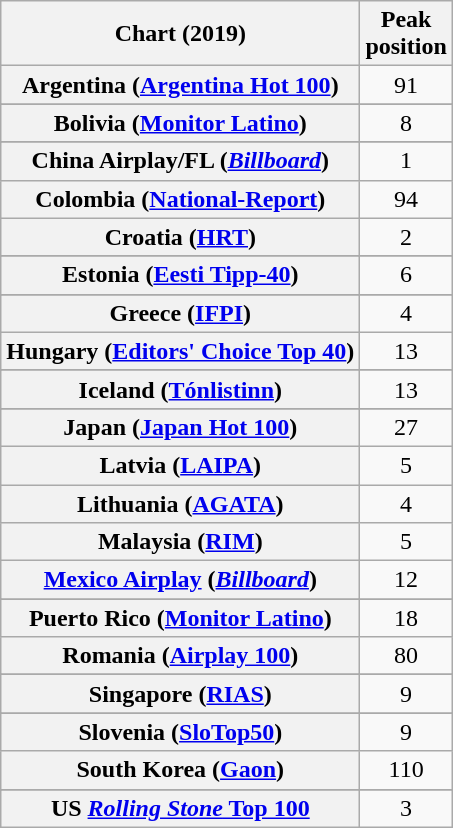<table class="wikitable sortable plainrowheaders" style="text-align:center">
<tr>
<th scope="col">Chart (2019)</th>
<th scope="col">Peak<br>position</th>
</tr>
<tr>
<th scope="row">Argentina (<a href='#'>Argentina Hot 100</a>)</th>
<td>91</td>
</tr>
<tr>
</tr>
<tr>
</tr>
<tr>
</tr>
<tr>
</tr>
<tr>
<th scope="row">Bolivia (<a href='#'>Monitor Latino</a>)</th>
<td>8</td>
</tr>
<tr>
</tr>
<tr>
<th scope="row">China Airplay/FL (<em><a href='#'>Billboard</a></em>)</th>
<td>1</td>
</tr>
<tr>
<th scope="row">Colombia (<a href='#'>National-Report</a>)</th>
<td>94</td>
</tr>
<tr>
<th scope="row">Croatia (<a href='#'>HRT</a>)</th>
<td>2</td>
</tr>
<tr>
</tr>
<tr>
</tr>
<tr>
</tr>
<tr>
<th scope="row">Estonia (<a href='#'>Eesti Tipp-40</a>)</th>
<td>6</td>
</tr>
<tr>
</tr>
<tr>
</tr>
<tr>
</tr>
<tr>
<th scope="row">Greece (<a href='#'>IFPI</a>)</th>
<td>4</td>
</tr>
<tr>
<th scope="row">Hungary (<a href='#'>Editors' Choice Top 40</a>)</th>
<td>13</td>
</tr>
<tr>
</tr>
<tr>
</tr>
<tr>
<th scope="row">Iceland (<a href='#'>Tónlistinn</a>)</th>
<td>13</td>
</tr>
<tr>
</tr>
<tr>
</tr>
<tr>
<th scope="row">Japan (<a href='#'>Japan Hot 100</a>)</th>
<td>27</td>
</tr>
<tr>
<th scope="row">Latvia (<a href='#'>LAIPA</a>)</th>
<td>5</td>
</tr>
<tr>
<th scope="row">Lithuania (<a href='#'>AGATA</a>)</th>
<td>4</td>
</tr>
<tr>
<th scope="row">Malaysia (<a href='#'>RIM</a>)</th>
<td>5</td>
</tr>
<tr>
<th scope="row"><a href='#'>Mexico Airplay</a> (<em><a href='#'>Billboard</a></em>)</th>
<td>12</td>
</tr>
<tr>
</tr>
<tr>
</tr>
<tr>
</tr>
<tr>
</tr>
<tr>
</tr>
<tr>
</tr>
<tr>
<th scope="row">Puerto Rico (<a href='#'>Monitor Latino</a>)</th>
<td>18</td>
</tr>
<tr>
<th scope="row">Romania (<a href='#'>Airplay 100</a>)</th>
<td>80</td>
</tr>
<tr>
</tr>
<tr>
<th scope="row">Singapore (<a href='#'>RIAS</a>)</th>
<td>9</td>
</tr>
<tr>
</tr>
<tr>
</tr>
<tr>
<th scope="row">Slovenia (<a href='#'>SloTop50</a>)</th>
<td>9</td>
</tr>
<tr>
<th scope="row">South Korea (<a href='#'>Gaon</a>)</th>
<td>110</td>
</tr>
<tr>
</tr>
<tr>
</tr>
<tr>
</tr>
<tr>
</tr>
<tr>
</tr>
<tr>
</tr>
<tr>
</tr>
<tr>
</tr>
<tr>
</tr>
<tr>
</tr>
<tr>
<th scope="row">US <a href='#'><em>Rolling Stone</em> Top 100</a></th>
<td>3</td>
</tr>
</table>
